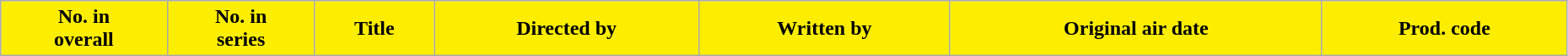<table class="wikitable plainrowheaders" style="width:98%;">
<tr>
<th style="background:#fdee00; color:#000;">No. in<br>overall</th>
<th style="background:#fdee00; color:#000;">No. in<br>series</th>
<th style="background:#fdee00; color:#000;">Title</th>
<th style="background:#fdee00; color:#000;">Directed by</th>
<th style="background:#fdee00; color:#000;">Written by</th>
<th style="background:#fdee00; color:#000;">Original air date</th>
<th style="background:#fdee00; color:#000;">Prod. code<br>











</th>
</tr>
</table>
